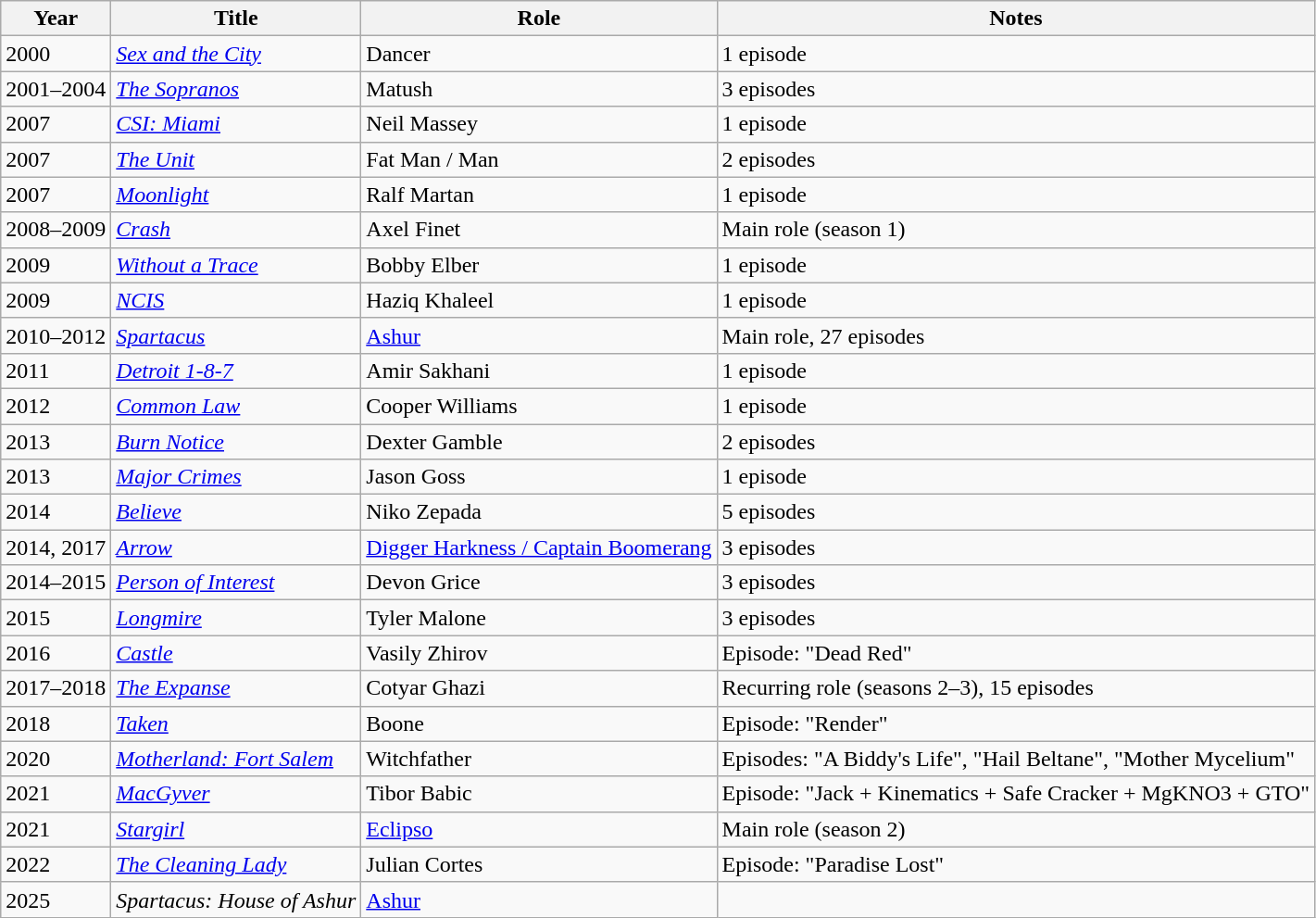<table class="wikitable sortable">
<tr>
<th>Year</th>
<th>Title</th>
<th>Role</th>
<th class="unsortable">Notes</th>
</tr>
<tr>
<td>2000</td>
<td><em><a href='#'>Sex and the City</a></em></td>
<td>Dancer</td>
<td>1 episode</td>
</tr>
<tr>
<td>2001–2004</td>
<td><em><a href='#'>The Sopranos</a></em></td>
<td>Matush</td>
<td>3 episodes</td>
</tr>
<tr>
<td>2007</td>
<td><em><a href='#'>CSI: Miami</a></em></td>
<td>Neil Massey</td>
<td>1 episode</td>
</tr>
<tr>
<td>2007</td>
<td><em><a href='#'>The Unit</a></em></td>
<td>Fat Man / Man</td>
<td>2 episodes</td>
</tr>
<tr>
<td>2007</td>
<td><em><a href='#'>Moonlight</a></em></td>
<td>Ralf Martan</td>
<td>1 episode</td>
</tr>
<tr>
<td>2008–2009</td>
<td><em><a href='#'>Crash</a></em></td>
<td>Axel Finet</td>
<td>Main role (season 1)</td>
</tr>
<tr>
<td>2009</td>
<td><em><a href='#'>Without a Trace</a></em></td>
<td>Bobby Elber</td>
<td>1 episode</td>
</tr>
<tr>
<td>2009</td>
<td><em><a href='#'>NCIS</a></em></td>
<td>Haziq Khaleel</td>
<td>1 episode</td>
</tr>
<tr>
<td>2010–2012</td>
<td><em><a href='#'>Spartacus</a></em></td>
<td><a href='#'>Ashur</a></td>
<td>Main role, 27 episodes</td>
</tr>
<tr>
<td>2011</td>
<td><em><a href='#'>Detroit 1-8-7</a></em></td>
<td>Amir Sakhani</td>
<td>1 episode</td>
</tr>
<tr>
<td>2012</td>
<td><em><a href='#'>Common Law</a></em></td>
<td>Cooper Williams</td>
<td>1 episode</td>
</tr>
<tr>
<td>2013</td>
<td><em><a href='#'>Burn Notice</a></em></td>
<td>Dexter Gamble</td>
<td>2 episodes</td>
</tr>
<tr>
<td>2013</td>
<td><a href='#'><em>Major Crimes</em></a></td>
<td>Jason Goss</td>
<td>1 episode</td>
</tr>
<tr>
<td>2014</td>
<td><a href='#'><em>Believe</em></a></td>
<td>Niko Zepada</td>
<td>5 episodes</td>
</tr>
<tr>
<td>2014, 2017</td>
<td><a href='#'><em>Arrow</em></a></td>
<td><a href='#'>Digger Harkness / Captain Boomerang</a></td>
<td>3 episodes</td>
</tr>
<tr>
<td>2014–2015</td>
<td><a href='#'><em>Person of Interest</em></a></td>
<td>Devon Grice</td>
<td>3 episodes</td>
</tr>
<tr>
<td>2015</td>
<td><a href='#'><em>Longmire</em></a></td>
<td>Tyler Malone</td>
<td>3 episodes</td>
</tr>
<tr>
<td>2016</td>
<td><a href='#'><em>Castle</em></a></td>
<td>Vasily Zhirov</td>
<td>Episode: "Dead Red"</td>
</tr>
<tr>
<td>2017–2018</td>
<td><em><a href='#'>The Expanse</a></em></td>
<td>Cotyar Ghazi</td>
<td>Recurring role (seasons 2–3), 15 episodes</td>
</tr>
<tr>
<td>2018</td>
<td><a href='#'><em>Taken</em></a></td>
<td>Boone</td>
<td>Episode: "Render"</td>
</tr>
<tr>
<td>2020</td>
<td><em><a href='#'>Motherland: Fort Salem</a></em></td>
<td>Witchfather</td>
<td>Episodes: "A Biddy's Life", "Hail Beltane", "Mother Mycelium"</td>
</tr>
<tr>
<td>2021</td>
<td><em><a href='#'>MacGyver</a></em></td>
<td>Tibor Babic</td>
<td>Episode: "Jack + Kinematics + Safe Cracker + MgKNO3 + GTO"</td>
</tr>
<tr>
<td>2021</td>
<td><em><a href='#'>Stargirl</a></em></td>
<td><a href='#'>Eclipso</a></td>
<td>Main role (season 2)</td>
</tr>
<tr>
<td>2022</td>
<td><em><a href='#'>The Cleaning Lady</a></em></td>
<td>Julian Cortes</td>
<td>Episode: "Paradise Lost"</td>
</tr>
<tr>
<td>2025</td>
<td><em>Spartacus: House of Ashur</em></td>
<td><a href='#'>Ashur</a></td>
<td></td>
</tr>
</table>
